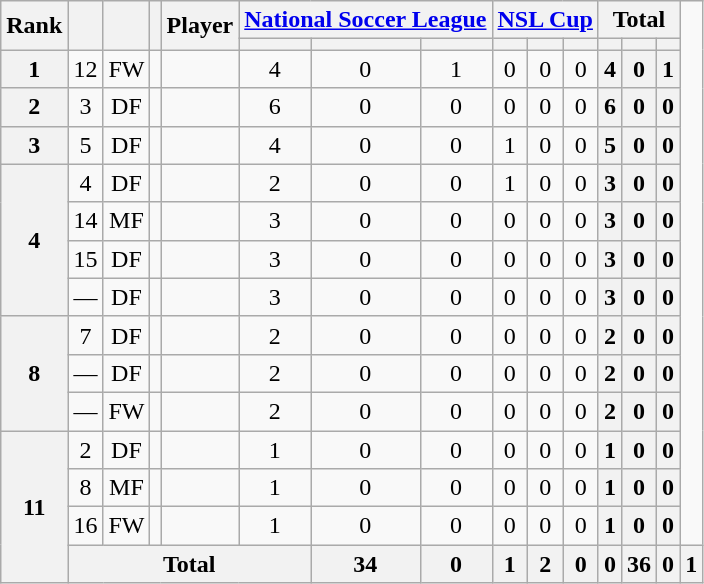<table class="wikitable sortable" style="text-align:center">
<tr>
<th rowspan="2">Rank</th>
<th rowspan="2"></th>
<th rowspan="2"></th>
<th rowspan="2"></th>
<th rowspan="2">Player</th>
<th colspan="3"><a href='#'>National Soccer League</a></th>
<th colspan="3"><a href='#'>NSL Cup</a></th>
<th colspan="3">Total</th>
</tr>
<tr>
<th></th>
<th></th>
<th></th>
<th></th>
<th></th>
<th></th>
<th></th>
<th></th>
<th></th>
</tr>
<tr>
<th>1</th>
<td>12</td>
<td>FW</td>
<td></td>
<td align="left"><br></td>
<td>4</td>
<td>0</td>
<td>1<br></td>
<td>0</td>
<td>0</td>
<td>0<br></td>
<th>4</th>
<th>0</th>
<th>1</th>
</tr>
<tr>
<th>2</th>
<td>3</td>
<td>DF</td>
<td></td>
<td align="left"><br></td>
<td>6</td>
<td>0</td>
<td>0<br></td>
<td>0</td>
<td>0</td>
<td>0<br></td>
<th>6</th>
<th>0</th>
<th>0</th>
</tr>
<tr>
<th>3</th>
<td>5</td>
<td>DF</td>
<td></td>
<td align="left"><br></td>
<td>4</td>
<td>0</td>
<td>0<br></td>
<td>1</td>
<td>0</td>
<td>0<br></td>
<th>5</th>
<th>0</th>
<th>0</th>
</tr>
<tr>
<th rowspan="4">4</th>
<td>4</td>
<td>DF</td>
<td></td>
<td align="left"><br></td>
<td>2</td>
<td>0</td>
<td>0<br></td>
<td>1</td>
<td>0</td>
<td>0<br></td>
<th>3</th>
<th>0</th>
<th>0</th>
</tr>
<tr>
<td>14</td>
<td>MF</td>
<td></td>
<td align="left"><br></td>
<td>3</td>
<td>0</td>
<td>0<br></td>
<td>0</td>
<td>0</td>
<td>0<br></td>
<th>3</th>
<th>0</th>
<th>0</th>
</tr>
<tr>
<td>15</td>
<td>DF</td>
<td></td>
<td align="left"><br></td>
<td>3</td>
<td>0</td>
<td>0<br></td>
<td>0</td>
<td>0</td>
<td>0<br></td>
<th>3</th>
<th>0</th>
<th>0</th>
</tr>
<tr>
<td>—</td>
<td>DF</td>
<td></td>
<td align="left"><br></td>
<td>3</td>
<td>0</td>
<td>0<br></td>
<td>0</td>
<td>0</td>
<td>0<br></td>
<th>3</th>
<th>0</th>
<th>0</th>
</tr>
<tr>
<th rowspan="3">8</th>
<td>7</td>
<td>DF</td>
<td></td>
<td align="left"><br></td>
<td>2</td>
<td>0</td>
<td>0<br></td>
<td>0</td>
<td>0</td>
<td>0<br></td>
<th>2</th>
<th>0</th>
<th>0</th>
</tr>
<tr>
<td>—</td>
<td>DF</td>
<td></td>
<td align="left"><br></td>
<td>2</td>
<td>0</td>
<td>0<br></td>
<td>0</td>
<td>0</td>
<td>0<br></td>
<th>2</th>
<th>0</th>
<th>0</th>
</tr>
<tr>
<td>—</td>
<td>FW</td>
<td></td>
<td align="left"><br></td>
<td>2</td>
<td>0</td>
<td>0<br></td>
<td>0</td>
<td>0</td>
<td>0<br></td>
<th>2</th>
<th>0</th>
<th>0</th>
</tr>
<tr>
<th rowspan="4">11</th>
<td>2</td>
<td>DF</td>
<td></td>
<td align="left"><br></td>
<td>1</td>
<td>0</td>
<td>0<br></td>
<td>0</td>
<td>0</td>
<td>0<br></td>
<th>1</th>
<th>0</th>
<th>0</th>
</tr>
<tr>
<td>8</td>
<td>MF</td>
<td></td>
<td align="left"><br></td>
<td>1</td>
<td>0</td>
<td>0<br></td>
<td>0</td>
<td>0</td>
<td>0<br></td>
<th>1</th>
<th>0</th>
<th>0</th>
</tr>
<tr>
<td>16</td>
<td>FW</td>
<td></td>
<td align="left"><br></td>
<td>1</td>
<td>0</td>
<td>0<br></td>
<td>0</td>
<td>0</td>
<td>0<br></td>
<th>1</th>
<th>0</th>
<th>0</th>
</tr>
<tr>
<th colspan="5">Total<br></th>
<th>34</th>
<th>0</th>
<th>1<br></th>
<th>2</th>
<th>0</th>
<th>0<br></th>
<th>36</th>
<th>0</th>
<th>1</th>
</tr>
</table>
